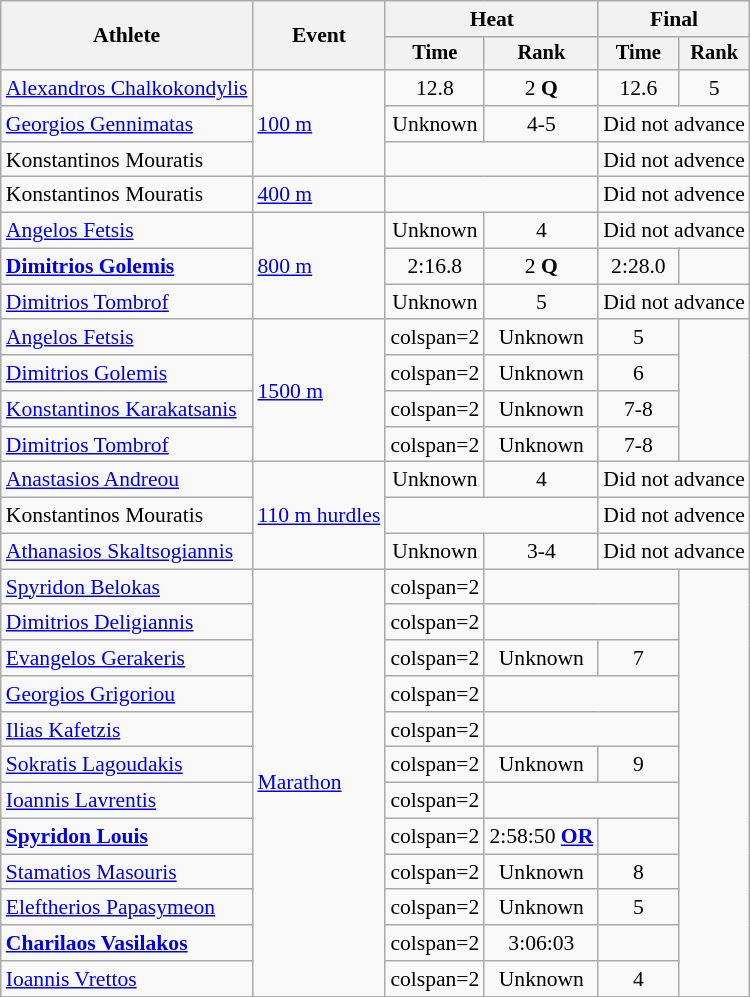<table class=wikitable style=font-size:90%;text-align:center>
<tr>
<th rowspan=2>Athlete</th>
<th rowspan=2>Event</th>
<th colspan=2>Heat</th>
<th colspan=2>Final</th>
</tr>
<tr style=font-size:95%>
<th>Time</th>
<th>Rank</th>
<th>Time</th>
<th>Rank</th>
</tr>
<tr>
<td align=left><a href='#'>Alexandros Chalkokondylis</a></td>
<td align=left rowspan=3><a href='#'>100 m</a></td>
<td>12.8</td>
<td>2 <strong>Q</strong></td>
<td>12.6</td>
<td>5</td>
</tr>
<tr>
<td align=left><a href='#'>Georgios Gennimatas</a></td>
<td>Unknown</td>
<td>4-5</td>
<td colspan=2>Did not advance</td>
</tr>
<tr>
<td align=left>Konstantinos Mouratis</td>
<td colspan=2></td>
<td colspan=2>Did not advence</td>
</tr>
<tr>
<td align=left>Konstantinos Mouratis</td>
<td align=left><a href='#'>400 m</a></td>
<td colspan=2></td>
<td colspan=2>Did not advence</td>
</tr>
<tr>
<td align=left><a href='#'>Angelos Fetsis</a></td>
<td align=left rowspan=3><a href='#'>800 m</a></td>
<td>Unknown</td>
<td>4</td>
<td colspan=2>Did not advance</td>
</tr>
<tr>
<td align=left><strong><a href='#'>Dimitrios Golemis</a></strong></td>
<td>2:16.8</td>
<td>2 <strong>Q</strong></td>
<td>2:28.0</td>
<td></td>
</tr>
<tr>
<td align=left><a href='#'>Dimitrios Tombrof</a></td>
<td>Unknown</td>
<td>5</td>
<td colspan=2>Did not advance</td>
</tr>
<tr>
<td align=left><a href='#'>Angelos Fetsis</a></td>
<td align=left rowspan=4><a href='#'>1500 m</a></td>
<td>colspan=2 </td>
<td>Unknown</td>
<td>5</td>
</tr>
<tr>
<td align=left><a href='#'>Dimitrios Golemis</a></td>
<td>colspan=2 </td>
<td>Unknown</td>
<td>6</td>
</tr>
<tr>
<td align=left><a href='#'>Konstantinos Karakatsanis</a></td>
<td>colspan=2 </td>
<td>Unknown</td>
<td>7-8</td>
</tr>
<tr>
<td align=left><a href='#'>Dimitrios Tombrof</a></td>
<td>colspan=2 </td>
<td>Unknown</td>
<td>7-8</td>
</tr>
<tr>
<td align=left><a href='#'>Anastasios Andreou</a></td>
<td align=left rowspan=3><a href='#'>110 m hurdles</a></td>
<td>Unknown</td>
<td>4</td>
<td colspan=2>Did not advance</td>
</tr>
<tr>
<td align=left>Konstantinos Mouratis</td>
<td colspan=2></td>
<td colspan=2>Did not advence</td>
</tr>
<tr>
<td align=left><a href='#'>Athanasios Skaltsogiannis</a></td>
<td>Unknown</td>
<td>3-4</td>
<td colspan=2>Did not advance</td>
</tr>
<tr>
<td align=left><a href='#'>Spyridon Belokas</a></td>
<td align=left rowspan=13><a href='#'>Marathon</a></td>
<td>colspan=2 </td>
<td colspan=2></td>
</tr>
<tr>
<td align=left><a href='#'>Dimitrios Deligiannis</a></td>
<td>colspan=2 </td>
<td colspan=2></td>
</tr>
<tr>
<td align=left><a href='#'>Evangelos Gerakeris</a></td>
<td>colspan=2 </td>
<td>Unknown</td>
<td>7</td>
</tr>
<tr>
<td align=left><a href='#'>Georgios Grigoriou</a></td>
<td>colspan=2 </td>
<td colspan=2></td>
</tr>
<tr>
<td align=left><a href='#'>Ilias Kafetzis</a></td>
<td>colspan=2 </td>
<td colspan=2></td>
</tr>
<tr>
<td align=left><a href='#'>Sokratis Lagoudakis</a></td>
<td>colspan=2 </td>
<td>Unknown</td>
<td>9</td>
</tr>
<tr>
<td align=left><a href='#'>Ioannis Lavrentis</a></td>
<td>colspan=2 </td>
<td colspan=2></td>
</tr>
<tr>
<td align=left><strong><a href='#'>Spyridon Louis</a></strong></td>
<td>colspan=2 </td>
<td>2:58:50 <a href='#'><strong>OR</strong></a></td>
<td></td>
</tr>
<tr>
<td align=left><a href='#'>Stamatios Masouris</a></td>
<td>colspan=2 </td>
<td>Unknown</td>
<td>8</td>
</tr>
<tr>
<td align=left><a href='#'>Eleftherios Papasymeon</a></td>
<td>colspan=2 </td>
<td>Unknown</td>
<td>5</td>
</tr>
<tr>
<td align=left><strong><a href='#'>Charilaos Vasilakos</a></strong></td>
<td>colspan=2 </td>
<td>3:06:03</td>
<td></td>
</tr>
<tr>
<td align=left><a href='#'>Ioannis Vrettos</a></td>
<td>colspan=2 </td>
<td>Unknown</td>
<td>4</td>
</tr>
</table>
